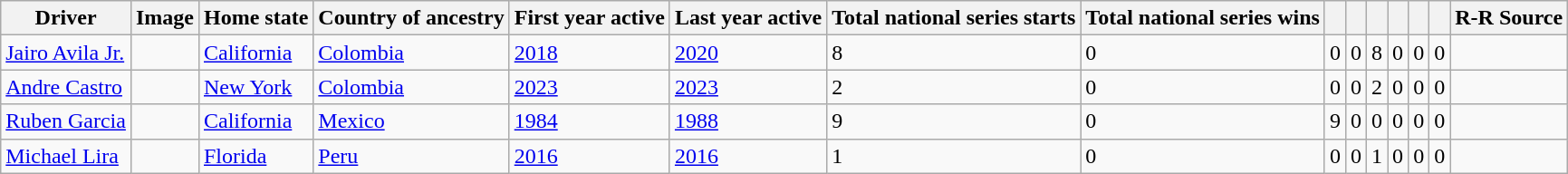<table class="wikitable sortable" style="font-size: 100%;">
<tr>
<th>Driver</th>
<th>Image</th>
<th>Home state</th>
<th>Country of ancestry</th>
<th>First year active</th>
<th>Last year active</th>
<th>Total national series starts</th>
<th>Total national series wins</th>
<th></th>
<th></th>
<th></th>
<th></th>
<th></th>
<th></th>
<th>R-R Source</th>
</tr>
<tr>
<td><a href='#'>Jairo Avila Jr.</a></td>
<td></td>
<td> <a href='#'>California</a></td>
<td> <a href='#'>Colombia</a></td>
<td><a href='#'>2018</a></td>
<td><a href='#'>2020</a></td>
<td>8</td>
<td>0</td>
<td>0</td>
<td>0</td>
<td>8</td>
<td>0</td>
<td>0</td>
<td>0</td>
<td></td>
</tr>
<tr>
<td><a href='#'>Andre Castro</a></td>
<td></td>
<td> <a href='#'>New York</a></td>
<td> <a href='#'>Colombia</a></td>
<td><a href='#'>2023</a></td>
<td><a href='#'>2023</a></td>
<td>2</td>
<td>0</td>
<td>0</td>
<td>0</td>
<td>2</td>
<td>0</td>
<td>0</td>
<td>0</td>
<td></td>
</tr>
<tr>
<td><a href='#'>Ruben Garcia</a></td>
<td></td>
<td> <a href='#'>California</a></td>
<td> <a href='#'>Mexico</a></td>
<td><a href='#'>1984</a></td>
<td><a href='#'>1988</a></td>
<td>9</td>
<td>0</td>
<td>9</td>
<td>0</td>
<td>0</td>
<td>0</td>
<td>0</td>
<td>0</td>
<td></td>
</tr>
<tr>
<td><a href='#'>Michael Lira</a></td>
<td></td>
<td> <a href='#'>Florida</a></td>
<td> <a href='#'>Peru</a></td>
<td><a href='#'>2016</a></td>
<td><a href='#'>2016</a></td>
<td>1</td>
<td>0</td>
<td>0</td>
<td>0</td>
<td>1</td>
<td>0</td>
<td>0</td>
<td>0</td>
<td></td>
</tr>
</table>
